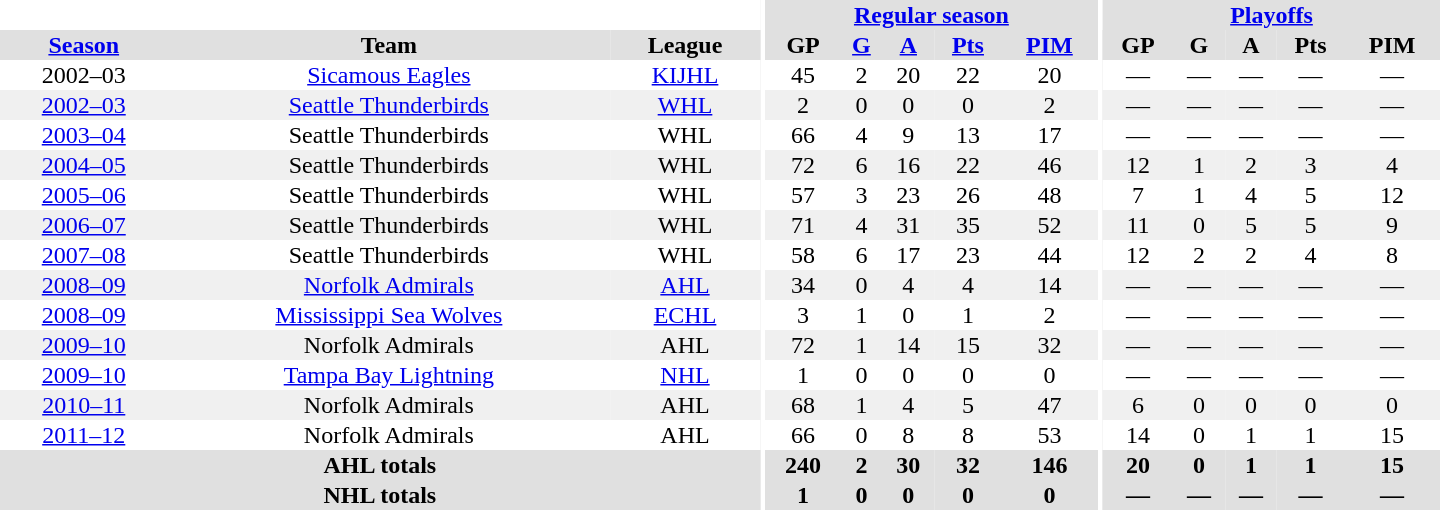<table border="0" cellpadding="1" cellspacing="0" style="text-align:center; width:60em">
<tr bgcolor="#e0e0e0">
<th colspan="3" bgcolor="#ffffff"></th>
<th rowspan="99" bgcolor="#ffffff"></th>
<th colspan="5"><a href='#'>Regular season</a></th>
<th rowspan="99" bgcolor="#ffffff"></th>
<th colspan="5"><a href='#'>Playoffs</a></th>
</tr>
<tr bgcolor="#e0e0e0">
<th><a href='#'>Season</a></th>
<th>Team</th>
<th>League</th>
<th>GP</th>
<th><a href='#'>G</a></th>
<th><a href='#'>A</a></th>
<th><a href='#'>Pts</a></th>
<th><a href='#'>PIM</a></th>
<th>GP</th>
<th>G</th>
<th>A</th>
<th>Pts</th>
<th>PIM</th>
</tr>
<tr>
<td>2002–03</td>
<td><a href='#'>Sicamous Eagles</a></td>
<td><a href='#'>KIJHL</a></td>
<td>45</td>
<td>2</td>
<td>20</td>
<td>22</td>
<td>20</td>
<td>—</td>
<td>—</td>
<td>—</td>
<td>—</td>
<td>—</td>
</tr>
<tr bgcolor="#f0f0f0">
<td><a href='#'>2002–03</a></td>
<td><a href='#'>Seattle Thunderbirds</a></td>
<td><a href='#'>WHL</a></td>
<td>2</td>
<td>0</td>
<td>0</td>
<td>0</td>
<td>2</td>
<td>—</td>
<td>—</td>
<td>—</td>
<td>—</td>
<td>—</td>
</tr>
<tr>
<td><a href='#'>2003–04</a></td>
<td>Seattle Thunderbirds</td>
<td>WHL</td>
<td>66</td>
<td>4</td>
<td>9</td>
<td>13</td>
<td>17</td>
<td>—</td>
<td>—</td>
<td>—</td>
<td>—</td>
<td>—</td>
</tr>
<tr bgcolor="#f0f0f0">
<td><a href='#'>2004–05</a></td>
<td>Seattle Thunderbirds</td>
<td>WHL</td>
<td>72</td>
<td>6</td>
<td>16</td>
<td>22</td>
<td>46</td>
<td>12</td>
<td>1</td>
<td>2</td>
<td>3</td>
<td>4</td>
</tr>
<tr>
<td><a href='#'>2005–06</a></td>
<td>Seattle Thunderbirds</td>
<td>WHL</td>
<td>57</td>
<td>3</td>
<td>23</td>
<td>26</td>
<td>48</td>
<td>7</td>
<td>1</td>
<td>4</td>
<td>5</td>
<td>12</td>
</tr>
<tr bgcolor="#f0f0f0">
<td><a href='#'>2006–07</a></td>
<td>Seattle Thunderbirds</td>
<td>WHL</td>
<td>71</td>
<td>4</td>
<td>31</td>
<td>35</td>
<td>52</td>
<td>11</td>
<td>0</td>
<td>5</td>
<td>5</td>
<td>9</td>
</tr>
<tr>
<td><a href='#'>2007–08</a></td>
<td>Seattle Thunderbirds</td>
<td>WHL</td>
<td>58</td>
<td>6</td>
<td>17</td>
<td>23</td>
<td>44</td>
<td>12</td>
<td>2</td>
<td>2</td>
<td>4</td>
<td>8</td>
</tr>
<tr bgcolor="#f0f0f0">
<td><a href='#'>2008–09</a></td>
<td><a href='#'>Norfolk Admirals</a></td>
<td><a href='#'>AHL</a></td>
<td>34</td>
<td>0</td>
<td>4</td>
<td>4</td>
<td>14</td>
<td>—</td>
<td>—</td>
<td>—</td>
<td>—</td>
<td>—</td>
</tr>
<tr>
<td><a href='#'>2008–09</a></td>
<td><a href='#'>Mississippi Sea Wolves</a></td>
<td><a href='#'>ECHL</a></td>
<td>3</td>
<td>1</td>
<td>0</td>
<td>1</td>
<td>2</td>
<td>—</td>
<td>—</td>
<td>—</td>
<td>—</td>
<td>—</td>
</tr>
<tr bgcolor="#f0f0f0">
<td><a href='#'>2009–10</a></td>
<td>Norfolk Admirals</td>
<td>AHL</td>
<td>72</td>
<td>1</td>
<td>14</td>
<td>15</td>
<td>32</td>
<td>—</td>
<td>—</td>
<td>—</td>
<td>—</td>
<td>—</td>
</tr>
<tr>
<td><a href='#'>2009–10</a></td>
<td><a href='#'>Tampa Bay Lightning</a></td>
<td><a href='#'>NHL</a></td>
<td>1</td>
<td>0</td>
<td>0</td>
<td>0</td>
<td>0</td>
<td>—</td>
<td>—</td>
<td>—</td>
<td>—</td>
<td>—</td>
</tr>
<tr bgcolor="#f0f0f0">
<td><a href='#'>2010–11</a></td>
<td>Norfolk Admirals</td>
<td>AHL</td>
<td>68</td>
<td>1</td>
<td>4</td>
<td>5</td>
<td>47</td>
<td>6</td>
<td>0</td>
<td>0</td>
<td>0</td>
<td>0</td>
</tr>
<tr>
<td><a href='#'>2011–12</a></td>
<td>Norfolk Admirals</td>
<td>AHL</td>
<td>66</td>
<td>0</td>
<td>8</td>
<td>8</td>
<td>53</td>
<td>14</td>
<td>0</td>
<td>1</td>
<td>1</td>
<td>15</td>
</tr>
<tr bgcolor="#e0e0e0">
<th colspan="3">AHL totals</th>
<th>240</th>
<th>2</th>
<th>30</th>
<th>32</th>
<th>146</th>
<th>20</th>
<th>0</th>
<th>1</th>
<th>1</th>
<th>15</th>
</tr>
<tr bgcolor="#e0e0e0">
<th colspan="3">NHL totals</th>
<th>1</th>
<th>0</th>
<th>0</th>
<th>0</th>
<th>0</th>
<th>—</th>
<th>—</th>
<th>—</th>
<th>—</th>
<th>—</th>
</tr>
</table>
